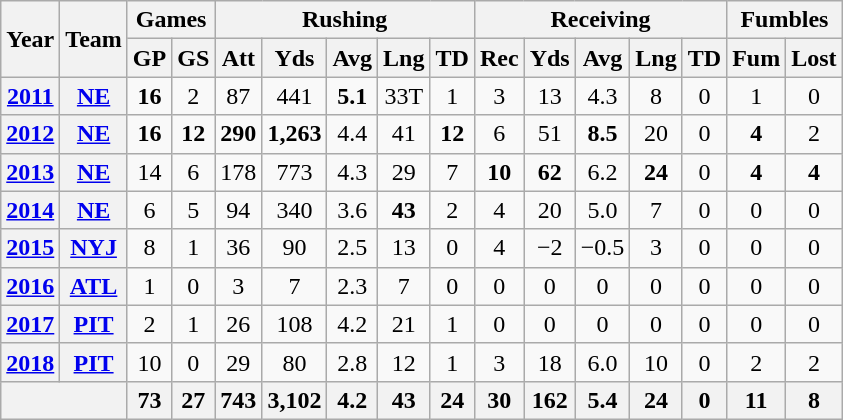<table class=wikitable style="text-align:center;">
<tr>
<th rowspan=2>Year</th>
<th rowspan=2>Team</th>
<th colspan=2>Games</th>
<th colspan=5>Rushing</th>
<th colspan=5>Receiving</th>
<th colspan=2>Fumbles</th>
</tr>
<tr>
<th>GP</th>
<th>GS</th>
<th>Att</th>
<th>Yds</th>
<th>Avg</th>
<th>Lng</th>
<th>TD</th>
<th>Rec</th>
<th>Yds</th>
<th>Avg</th>
<th>Lng</th>
<th>TD</th>
<th>Fum</th>
<th>Lost</th>
</tr>
<tr>
<th><a href='#'>2011</a></th>
<th><a href='#'>NE</a></th>
<td><strong>16</strong></td>
<td>2</td>
<td>87</td>
<td>441</td>
<td><strong>5.1</strong></td>
<td>33T</td>
<td>1</td>
<td>3</td>
<td>13</td>
<td>4.3</td>
<td>8</td>
<td>0</td>
<td>1</td>
<td>0</td>
</tr>
<tr>
<th><a href='#'>2012</a></th>
<th><a href='#'>NE</a></th>
<td><strong>16</strong></td>
<td><strong>12</strong></td>
<td><strong>290</strong></td>
<td><strong>1,263</strong></td>
<td>4.4</td>
<td>41</td>
<td><strong>12</strong></td>
<td>6</td>
<td>51</td>
<td><strong>8.5</strong></td>
<td>20</td>
<td>0</td>
<td><strong>4</strong></td>
<td>2</td>
</tr>
<tr>
<th><a href='#'>2013</a></th>
<th><a href='#'>NE</a></th>
<td>14</td>
<td>6</td>
<td>178</td>
<td>773</td>
<td>4.3</td>
<td>29</td>
<td>7</td>
<td><strong>10</strong></td>
<td><strong>62</strong></td>
<td>6.2</td>
<td><strong>24</strong></td>
<td>0</td>
<td><strong>4</strong></td>
<td><strong>4</strong></td>
</tr>
<tr>
<th><a href='#'>2014</a></th>
<th><a href='#'>NE</a></th>
<td>6</td>
<td>5</td>
<td>94</td>
<td>340</td>
<td>3.6</td>
<td><strong>43</strong></td>
<td>2</td>
<td>4</td>
<td>20</td>
<td>5.0</td>
<td>7</td>
<td>0</td>
<td>0</td>
<td>0</td>
</tr>
<tr>
<th><a href='#'>2015</a></th>
<th><a href='#'>NYJ</a></th>
<td>8</td>
<td>1</td>
<td>36</td>
<td>90</td>
<td>2.5</td>
<td>13</td>
<td>0</td>
<td>4</td>
<td>−2</td>
<td>−0.5</td>
<td>3</td>
<td>0</td>
<td>0</td>
<td>0</td>
</tr>
<tr>
<th><a href='#'>2016</a></th>
<th><a href='#'>ATL</a></th>
<td>1</td>
<td>0</td>
<td>3</td>
<td>7</td>
<td>2.3</td>
<td>7</td>
<td>0</td>
<td>0</td>
<td>0</td>
<td>0</td>
<td>0</td>
<td>0</td>
<td>0</td>
<td>0</td>
</tr>
<tr>
<th><a href='#'>2017</a></th>
<th><a href='#'>PIT</a></th>
<td>2</td>
<td>1</td>
<td>26</td>
<td>108</td>
<td>4.2</td>
<td>21</td>
<td>1</td>
<td>0</td>
<td>0</td>
<td>0</td>
<td>0</td>
<td>0</td>
<td>0</td>
<td>0</td>
</tr>
<tr>
<th><a href='#'>2018</a></th>
<th><a href='#'>PIT</a></th>
<td>10</td>
<td>0</td>
<td>29</td>
<td>80</td>
<td>2.8</td>
<td>12</td>
<td>1</td>
<td>3</td>
<td>18</td>
<td>6.0</td>
<td>10</td>
<td>0</td>
<td>2</td>
<td>2</td>
</tr>
<tr>
<th colspan="2"></th>
<th>73</th>
<th>27</th>
<th>743</th>
<th>3,102</th>
<th>4.2</th>
<th>43</th>
<th>24</th>
<th>30</th>
<th>162</th>
<th>5.4</th>
<th>24</th>
<th>0</th>
<th>11</th>
<th>8</th>
</tr>
</table>
